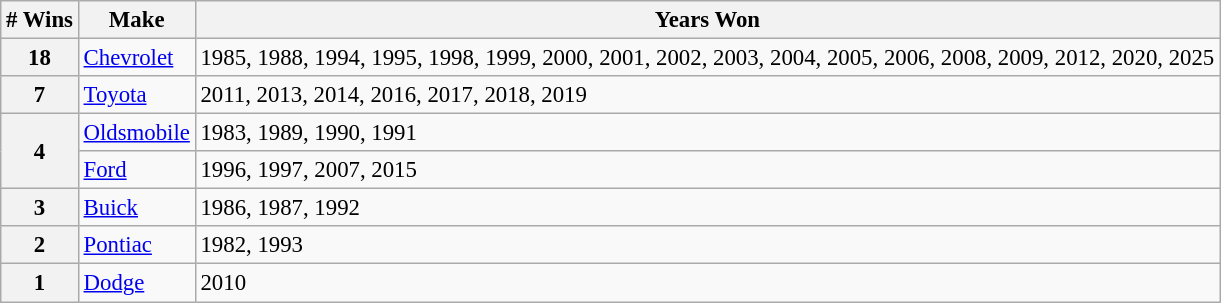<table class="wikitable" style="font-size: 95%;">
<tr>
<th># Wins</th>
<th>Make</th>
<th>Years Won</th>
</tr>
<tr>
<th>18</th>
<td> <a href='#'>Chevrolet</a></td>
<td>1985, 1988, 1994, 1995, 1998, 1999, 2000, 2001, 2002, 2003, 2004, 2005, 2006, 2008, 2009, 2012, 2020, 2025</td>
</tr>
<tr>
<th>7</th>
<td> <a href='#'>Toyota</a></td>
<td>2011, 2013, 2014, 2016, 2017, 2018, 2019</td>
</tr>
<tr>
<th rowspan="2">4</th>
<td> <a href='#'>Oldsmobile</a></td>
<td>1983, 1989, 1990, 1991</td>
</tr>
<tr>
<td> <a href='#'>Ford</a></td>
<td>1996, 1997, 2007, 2015</td>
</tr>
<tr>
<th>3</th>
<td> <a href='#'>Buick</a></td>
<td>1986, 1987, 1992</td>
</tr>
<tr>
<th>2</th>
<td> <a href='#'>Pontiac</a></td>
<td>1982, 1993</td>
</tr>
<tr>
<th>1</th>
<td> <a href='#'>Dodge</a></td>
<td>2010</td>
</tr>
</table>
